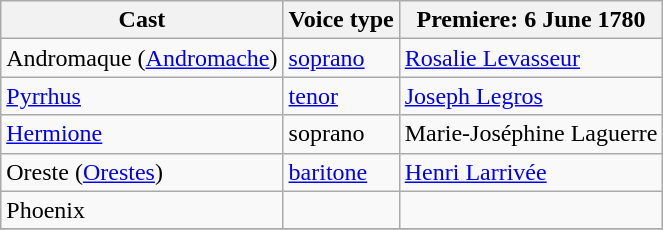<table class="wikitable">
<tr>
<th>Cast</th>
<th>Voice type</th>
<th>Premiere: 6 June 1780<br></th>
</tr>
<tr>
<td>Andromaque (<a href='#'>Andromache</a>)</td>
<td><a href='#'>soprano</a></td>
<td><a href='#'>Rosalie Levasseur</a></td>
</tr>
<tr>
<td><a href='#'>Pyrrhus</a></td>
<td><a href='#'>tenor</a></td>
<td><a href='#'>Joseph Legros</a></td>
</tr>
<tr>
<td><a href='#'>Hermione</a></td>
<td>soprano</td>
<td>Marie-Joséphine Laguerre</td>
</tr>
<tr>
<td>Oreste (<a href='#'>Orestes</a>)</td>
<td><a href='#'>baritone</a></td>
<td><a href='#'>Henri Larrivée</a></td>
</tr>
<tr>
<td>Phoenix</td>
<td></td>
<td></td>
</tr>
<tr>
</tr>
</table>
